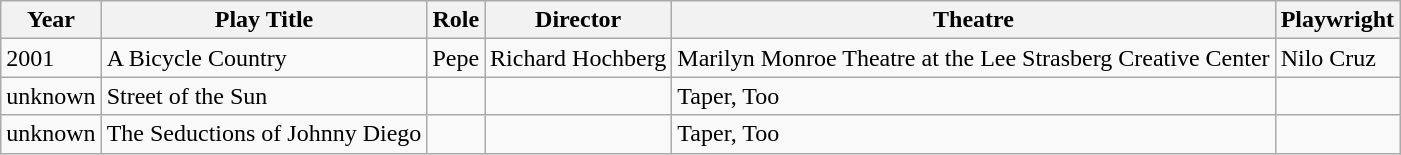<table class="wikitable mw-collapsible">
<tr>
<th>Year</th>
<th>Play Title</th>
<th>Role</th>
<th>Director</th>
<th>Theatre</th>
<th>Playwright</th>
</tr>
<tr>
<td>2001</td>
<td>A Bicycle Country</td>
<td>Pepe</td>
<td>Richard Hochberg</td>
<td>Marilyn Monroe Theatre at the Lee Strasberg Creative Center</td>
<td>Nilo Cruz</td>
</tr>
<tr>
<td>unknown</td>
<td>Street of the Sun</td>
<td></td>
<td></td>
<td>Taper, Too</td>
<td></td>
</tr>
<tr>
<td>unknown</td>
<td>The Seductions of Johnny Diego</td>
<td></td>
<td></td>
<td>Taper, Too</td>
<td></td>
</tr>
</table>
